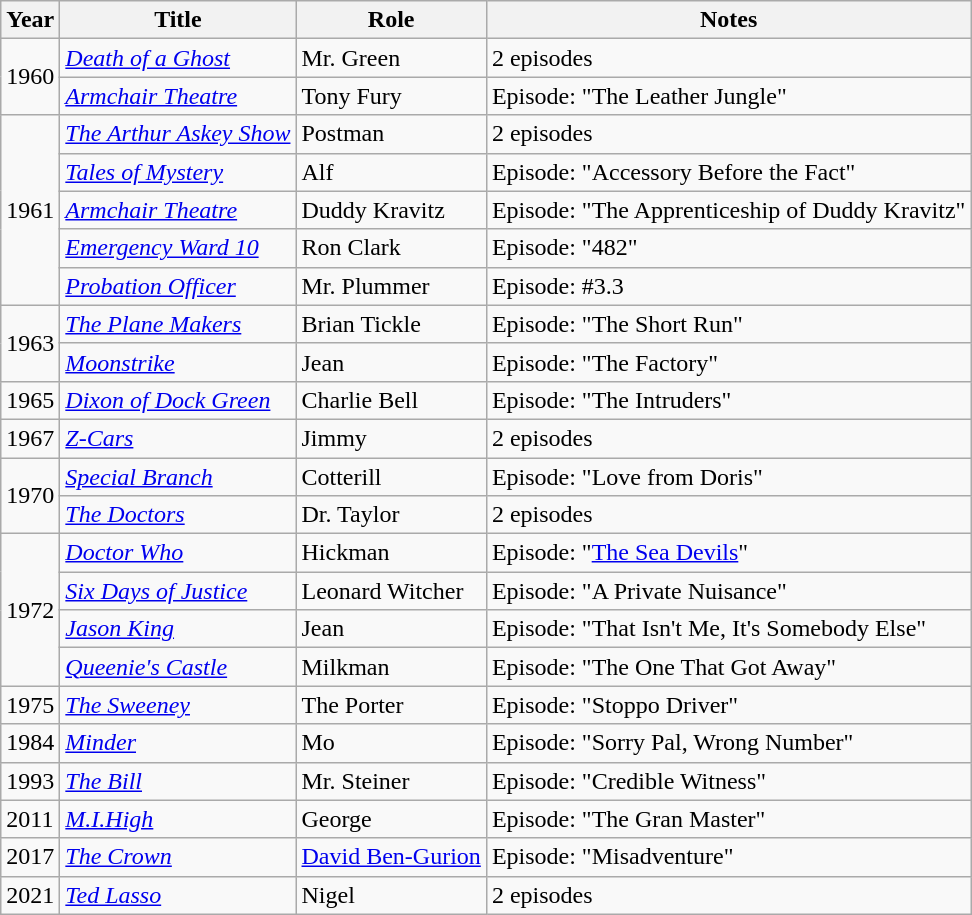<table class="wikitable">
<tr>
<th>Year</th>
<th>Title</th>
<th>Role</th>
<th>Notes</th>
</tr>
<tr>
<td rowspan="2">1960</td>
<td><em><a href='#'>Death of a Ghost</a></em></td>
<td>Mr. Green</td>
<td>2 episodes</td>
</tr>
<tr>
<td><em><a href='#'>Armchair Theatre</a></em></td>
<td>Tony Fury</td>
<td>Episode: "The Leather Jungle"</td>
</tr>
<tr>
<td rowspan="5">1961</td>
<td><em><a href='#'>The Arthur Askey Show</a></em></td>
<td>Postman</td>
<td>2 episodes</td>
</tr>
<tr>
<td><em><a href='#'>Tales of Mystery</a></em></td>
<td>Alf</td>
<td>Episode: "Accessory Before the Fact"</td>
</tr>
<tr>
<td><em><a href='#'>Armchair Theatre</a></em></td>
<td>Duddy Kravitz</td>
<td>Episode: "The Apprenticeship of Duddy Kravitz"</td>
</tr>
<tr>
<td><em><a href='#'>Emergency Ward 10</a></em></td>
<td>Ron Clark</td>
<td>Episode: "482"</td>
</tr>
<tr>
<td><em><a href='#'>Probation Officer</a></em></td>
<td>Mr. Plummer</td>
<td>Episode: #3.3</td>
</tr>
<tr>
<td rowspan="2">1963</td>
<td><em><a href='#'>The Plane Makers</a></em></td>
<td>Brian Tickle</td>
<td>Episode: "The Short Run"</td>
</tr>
<tr>
<td><em><a href='#'>Moonstrike</a></em></td>
<td>Jean</td>
<td>Episode: "The Factory"</td>
</tr>
<tr>
<td>1965</td>
<td><em><a href='#'>Dixon of Dock Green</a></em></td>
<td>Charlie Bell</td>
<td>Episode: "The Intruders"</td>
</tr>
<tr>
<td>1967</td>
<td><em><a href='#'>Z-Cars</a></em></td>
<td>Jimmy</td>
<td>2 episodes</td>
</tr>
<tr>
<td rowspan="2">1970</td>
<td><em><a href='#'>Special Branch</a></em></td>
<td>Cotterill</td>
<td>Episode: "Love from Doris"</td>
</tr>
<tr>
<td><em><a href='#'>The Doctors</a></em></td>
<td>Dr. Taylor</td>
<td>2 episodes</td>
</tr>
<tr>
<td rowspan="4">1972</td>
<td><em><a href='#'>Doctor Who</a></em></td>
<td>Hickman</td>
<td>Episode: "<a href='#'>The Sea Devils</a>"</td>
</tr>
<tr>
<td><em><a href='#'>Six Days of Justice</a></em></td>
<td>Leonard Witcher</td>
<td>Episode: "A Private Nuisance"</td>
</tr>
<tr>
<td><em><a href='#'>Jason King</a></em></td>
<td>Jean</td>
<td>Episode: "That Isn't Me, It's Somebody Else"</td>
</tr>
<tr>
<td><em><a href='#'>Queenie's Castle</a></em></td>
<td>Milkman</td>
<td>Episode: "The One That Got Away"</td>
</tr>
<tr>
<td>1975</td>
<td><em><a href='#'>The Sweeney</a></em></td>
<td>The Porter</td>
<td>Episode: "Stoppo Driver"</td>
</tr>
<tr>
<td>1984</td>
<td><em><a href='#'>Minder</a></em></td>
<td>Mo</td>
<td>Episode: "Sorry Pal, Wrong Number"</td>
</tr>
<tr>
<td>1993</td>
<td><em><a href='#'>The Bill</a></em></td>
<td>Mr. Steiner</td>
<td>Episode: "Credible Witness"</td>
</tr>
<tr>
<td>2011</td>
<td><em><a href='#'>M.I.High</a></em></td>
<td>George</td>
<td>Episode: "The Gran Master"</td>
</tr>
<tr>
<td>2017</td>
<td><em><a href='#'>The Crown</a></em></td>
<td><a href='#'>David Ben-Gurion</a></td>
<td>Episode: "Misadventure"</td>
</tr>
<tr>
<td>2021</td>
<td><em><a href='#'>Ted Lasso</a></em></td>
<td>Nigel</td>
<td>2 episodes</td>
</tr>
</table>
